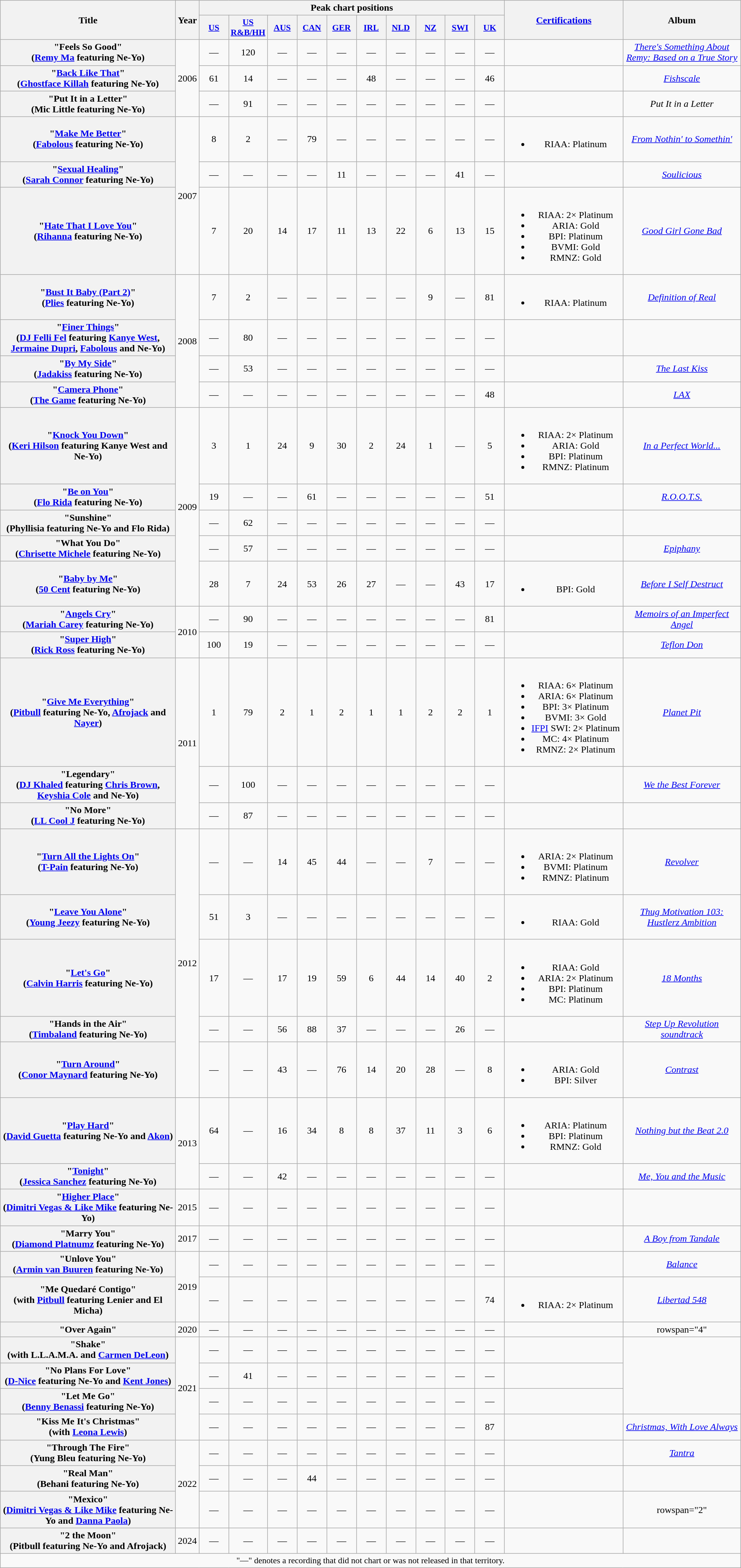<table class="wikitable plainrowheaders" style="text-align:center;">
<tr>
<th scope="col" rowspan="2" style="width:18em;">Title</th>
<th scope="col" rowspan="2">Year</th>
<th scope="col" colspan="10">Peak chart positions</th>
<th scope="col" rowspan="2" style="width:12em;"><a href='#'>Certifications</a></th>
<th scope="col" rowspan="2">Album</th>
</tr>
<tr>
<th scope="col" style="width:3em;font-size:90%;"><a href='#'>US</a><br></th>
<th scope="col" style="width:3em;font-size:90%;"><a href='#'>US<br>R&B/HH</a><br></th>
<th scope="col" style="width:3em;font-size:90%;"><a href='#'>AUS</a><br></th>
<th scope="col" style="width:3em;font-size:90%;"><a href='#'>CAN</a><br></th>
<th scope="col" style="width:3em;font-size:90%;"><a href='#'>GER</a><br></th>
<th scope="col" style="width:3em;font-size:90%;"><a href='#'>IRL</a><br></th>
<th scope="col" style="width:3em;font-size:90%;"><a href='#'>NLD</a><br></th>
<th scope="col" style="width:3em;font-size:90%;"><a href='#'>NZ</a><br></th>
<th scope="col" style="width:3em;font-size:90%;"><a href='#'>SWI</a><br></th>
<th scope="col" style="width:3em;font-size:90%;"><a href='#'>UK</a><br></th>
</tr>
<tr>
<th scope="row">"Feels So Good"<br><span>(<a href='#'>Remy Ma</a> featuring Ne-Yo)</span></th>
<td rowspan="3">2006</td>
<td>—</td>
<td>120</td>
<td>—</td>
<td>—</td>
<td>—</td>
<td>—</td>
<td>—</td>
<td>—</td>
<td>—</td>
<td>—</td>
<td></td>
<td><em><a href='#'>There's Something About Remy: Based on a True Story</a></em></td>
</tr>
<tr>
<th scope="row">"<a href='#'>Back Like That</a>"<br><span>(<a href='#'>Ghostface Killah</a> featuring Ne-Yo)</span></th>
<td>61</td>
<td>14</td>
<td>—</td>
<td>—</td>
<td>—</td>
<td>48</td>
<td>—</td>
<td>—</td>
<td>—</td>
<td>46</td>
<td></td>
<td><em><a href='#'>Fishscale</a></em></td>
</tr>
<tr>
<th scope="row">"Put It in a Letter"<br><span>(Mic Little featuring Ne-Yo)</span></th>
<td>—</td>
<td>91</td>
<td>—</td>
<td>—</td>
<td>—</td>
<td>—</td>
<td>—</td>
<td>—</td>
<td>—</td>
<td>—</td>
<td></td>
<td><em>Put It in a Letter</em></td>
</tr>
<tr>
<th scope="row">"<a href='#'>Make Me Better</a>"<br><span>(<a href='#'>Fabolous</a> featuring Ne-Yo)</span></th>
<td rowspan="3">2007</td>
<td>8</td>
<td>2</td>
<td>—</td>
<td>79</td>
<td>—</td>
<td>—</td>
<td>—</td>
<td>—</td>
<td>—</td>
<td>—</td>
<td><br><ul><li>RIAA: Platinum</li></ul></td>
<td><em><a href='#'>From Nothin' to Somethin'</a></em></td>
</tr>
<tr>
<th scope="row">"<a href='#'>Sexual Healing</a>"<br><span>(<a href='#'>Sarah Connor</a> featuring Ne-Yo)</span></th>
<td>—</td>
<td>—</td>
<td>—</td>
<td>—</td>
<td>11</td>
<td>—</td>
<td>—</td>
<td>—</td>
<td>41</td>
<td>—</td>
<td></td>
<td><em><a href='#'>Soulicious</a></em></td>
</tr>
<tr>
<th scope="row">"<a href='#'>Hate That I Love You</a>"<br><span>(<a href='#'>Rihanna</a> featuring Ne-Yo)</span></th>
<td>7</td>
<td>20</td>
<td>14</td>
<td>17</td>
<td>11</td>
<td>13</td>
<td>22</td>
<td>6</td>
<td>13</td>
<td>15</td>
<td><br><ul><li>RIAA: 2× Platinum</li><li>ARIA: Gold</li><li>BPI: Platinum</li><li>BVMI: Gold</li><li>RMNZ: Gold</li></ul></td>
<td><em><a href='#'>Good Girl Gone Bad</a></em></td>
</tr>
<tr>
<th scope="row">"<a href='#'>Bust It Baby (Part 2)</a>"<br><span>(<a href='#'>Plies</a> featuring Ne-Yo)</span></th>
<td rowspan="4">2008</td>
<td>7</td>
<td>2</td>
<td>—</td>
<td>—</td>
<td>—</td>
<td>—</td>
<td>—</td>
<td>9</td>
<td>—</td>
<td>81</td>
<td><br><ul><li>RIAA: Platinum</li></ul></td>
<td><em><a href='#'>Definition of Real</a></em></td>
</tr>
<tr>
<th scope="row">"<a href='#'>Finer Things</a>"<br><span>(<a href='#'>DJ Felli Fel</a> featuring <a href='#'>Kanye West</a>, <a href='#'>Jermaine Dupri</a>, <a href='#'>Fabolous</a> and Ne-Yo)</span></th>
<td>—</td>
<td>80</td>
<td>—</td>
<td>—</td>
<td>—</td>
<td>—</td>
<td>—</td>
<td>—</td>
<td>—</td>
<td>—</td>
<td></td>
<td></td>
</tr>
<tr>
<th scope="row">"<a href='#'>By My Side</a>"<br><span>(<a href='#'>Jadakiss</a> featuring Ne-Yo)</span></th>
<td>—</td>
<td>53</td>
<td>—</td>
<td>—</td>
<td>—</td>
<td>—</td>
<td>—</td>
<td>—</td>
<td>—</td>
<td>—</td>
<td></td>
<td><em><a href='#'>The Last Kiss</a></em></td>
</tr>
<tr>
<th scope="row">"<a href='#'>Camera Phone</a>"<br><span>(<a href='#'>The Game</a> featuring Ne-Yo)</span></th>
<td>—</td>
<td>—</td>
<td>—</td>
<td>—</td>
<td>—</td>
<td>—</td>
<td>—</td>
<td>—</td>
<td>—</td>
<td>48</td>
<td></td>
<td><em><a href='#'>LAX</a></em></td>
</tr>
<tr>
<th scope="row">"<a href='#'>Knock You Down</a>"<br><span>(<a href='#'>Keri Hilson</a> featuring Kanye West and Ne-Yo)</span></th>
<td rowspan="5">2009</td>
<td>3</td>
<td>1</td>
<td>24</td>
<td>9</td>
<td>30</td>
<td>2</td>
<td>24</td>
<td>1</td>
<td>—</td>
<td>5</td>
<td><br><ul><li>RIAA: 2× Platinum</li><li>ARIA: Gold</li><li>BPI: Platinum</li><li>RMNZ: Platinum</li></ul></td>
<td><em><a href='#'>In a Perfect World...</a></em></td>
</tr>
<tr>
<th scope="row">"<a href='#'>Be on You</a>"<br><span>(<a href='#'>Flo Rida</a> featuring Ne-Yo)</span></th>
<td>19</td>
<td>—</td>
<td>—</td>
<td>61</td>
<td>—</td>
<td>—</td>
<td>—</td>
<td>—</td>
<td>—</td>
<td>51</td>
<td></td>
<td><em><a href='#'>R.O.O.T.S.</a></em></td>
</tr>
<tr>
<th scope="row">"Sunshine"<br><span>(Phyllisia featuring Ne-Yo and Flo Rida)</span></th>
<td>—</td>
<td>62</td>
<td>—</td>
<td>—</td>
<td>—</td>
<td>—</td>
<td>—</td>
<td>—</td>
<td>—</td>
<td>—</td>
<td></td>
<td></td>
</tr>
<tr>
<th scope="row">"What You Do"<br><span>(<a href='#'>Chrisette Michele</a> featuring Ne-Yo)</span></th>
<td>—</td>
<td>57</td>
<td>—</td>
<td>—</td>
<td>—</td>
<td>—</td>
<td>—</td>
<td>—</td>
<td>—</td>
<td>—</td>
<td></td>
<td><em><a href='#'>Epiphany</a></em></td>
</tr>
<tr>
<th scope="row">"<a href='#'>Baby by Me</a>"<br><span>(<a href='#'>50 Cent</a> featuring Ne-Yo)</span></th>
<td>28</td>
<td>7</td>
<td>24</td>
<td>53</td>
<td>26</td>
<td>27</td>
<td>—</td>
<td>—</td>
<td>43</td>
<td>17</td>
<td><br><ul><li>BPI: Gold</li></ul></td>
<td><em><a href='#'>Before I Self Destruct</a></em></td>
</tr>
<tr>
<th scope="row">"<a href='#'>Angels Cry</a>"<br><span>(<a href='#'>Mariah Carey</a> featuring Ne-Yo)</span></th>
<td rowspan="2">2010</td>
<td>—</td>
<td>90</td>
<td>—</td>
<td>—</td>
<td>—</td>
<td>—</td>
<td>—</td>
<td>—</td>
<td>—</td>
<td>81</td>
<td></td>
<td><em><a href='#'>Memoirs of an Imperfect Angel</a></em></td>
</tr>
<tr>
<th scope="row">"<a href='#'>Super High</a>"<br><span>(<a href='#'>Rick Ross</a> featuring Ne-Yo)</span></th>
<td>100</td>
<td>19</td>
<td>—</td>
<td>—</td>
<td>—</td>
<td>—</td>
<td>—</td>
<td>—</td>
<td>—</td>
<td>—</td>
<td></td>
<td><em><a href='#'>Teflon Don</a></em></td>
</tr>
<tr>
<th scope="row">"<a href='#'>Give Me Everything</a>"<br><span>(<a href='#'>Pitbull</a> featuring Ne-Yo, <a href='#'>Afrojack</a> and <a href='#'>Nayer</a>)</span></th>
<td rowspan="3">2011</td>
<td>1</td>
<td>79</td>
<td>2</td>
<td>1</td>
<td>2</td>
<td>1</td>
<td>1</td>
<td>2</td>
<td>2</td>
<td>1</td>
<td><br><ul><li>RIAA: 6× Platinum</li><li>ARIA: 6× Platinum</li><li>BPI: 3× Platinum</li><li>BVMI: 3× Gold</li><li><a href='#'>IFPI</a> SWI: 2× Platinum</li><li>MC: 4× Platinum</li><li>RMNZ: 2× Platinum</li></ul></td>
<td><em><a href='#'>Planet Pit</a></em></td>
</tr>
<tr>
<th scope="row">"Legendary"<br><span>(<a href='#'>DJ Khaled</a> featuring <a href='#'>Chris Brown</a>, <a href='#'>Keyshia Cole</a> and Ne-Yo)</span></th>
<td>—</td>
<td>100</td>
<td>—</td>
<td>—</td>
<td>—</td>
<td>—</td>
<td>—</td>
<td>—</td>
<td>—</td>
<td>—</td>
<td></td>
<td><em><a href='#'>We the Best Forever</a></em></td>
</tr>
<tr>
<th scope="row">"No More"<br><span>(<a href='#'>LL Cool J</a> featuring Ne-Yo)</span></th>
<td>—</td>
<td>87</td>
<td>—</td>
<td>—</td>
<td>—</td>
<td>—</td>
<td>—</td>
<td>—</td>
<td>—</td>
<td>—</td>
<td></td>
<td></td>
</tr>
<tr>
<th scope="row">"<a href='#'>Turn All the Lights On</a>"<br><span>(<a href='#'>T-Pain</a> featuring Ne-Yo)</span></th>
<td rowspan="5">2012</td>
<td>—</td>
<td>—</td>
<td>14</td>
<td>45</td>
<td>44</td>
<td>—</td>
<td>—</td>
<td>7</td>
<td>—</td>
<td>—</td>
<td><br><ul><li>ARIA: 2× Platinum</li><li>BVMI: Platinum</li><li>RMNZ: Platinum</li></ul></td>
<td><em><a href='#'>Revolver</a></em></td>
</tr>
<tr>
<th scope="row">"<a href='#'>Leave You Alone</a>"<br><span>(<a href='#'>Young Jeezy</a> featuring Ne-Yo)</span></th>
<td>51</td>
<td>3</td>
<td>—</td>
<td>—</td>
<td>—</td>
<td>—</td>
<td>—</td>
<td>—</td>
<td>—</td>
<td>—</td>
<td><br><ul><li>RIAA: Gold</li></ul></td>
<td><em><a href='#'>Thug Motivation 103: Hustlerz Ambition</a></em></td>
</tr>
<tr>
<th scope="row">"<a href='#'>Let's Go</a>"<br><span>(<a href='#'>Calvin Harris</a> featuring Ne-Yo)</span></th>
<td>17</td>
<td>—</td>
<td>17</td>
<td>19</td>
<td>59</td>
<td>6</td>
<td>44</td>
<td>14</td>
<td>40</td>
<td>2</td>
<td><br><ul><li>RIAA: Gold</li><li>ARIA: 2× Platinum</li><li>BPI: Platinum</li><li>MC: Platinum</li></ul></td>
<td><em><a href='#'>18 Months</a></em></td>
</tr>
<tr>
<th scope="row">"Hands in the Air"<br><span>(<a href='#'>Timbaland</a> featuring Ne-Yo)</span></th>
<td>—</td>
<td>—</td>
<td>56</td>
<td>88</td>
<td>37</td>
<td>—</td>
<td>—</td>
<td>—</td>
<td>26</td>
<td>—</td>
<td></td>
<td><a href='#'><em>Step Up Revolution soundtrack</em></a></td>
</tr>
<tr>
<th scope="row">"<a href='#'>Turn Around</a>"<br><span>(<a href='#'>Conor Maynard</a> featuring Ne-Yo)</span></th>
<td>—</td>
<td>—</td>
<td>43</td>
<td>—</td>
<td>76</td>
<td>14</td>
<td>20</td>
<td>28</td>
<td>—</td>
<td>8</td>
<td><br><ul><li>ARIA: Gold</li><li>BPI: Silver</li></ul></td>
<td><em><a href='#'>Contrast</a></em></td>
</tr>
<tr>
<th scope="row">"<a href='#'>Play Hard</a>"<br><span>(<a href='#'>David Guetta</a> featuring Ne-Yo and <a href='#'>Akon</a>)</span></th>
<td rowspan="2">2013</td>
<td>64</td>
<td>—</td>
<td>16</td>
<td>34</td>
<td>8</td>
<td>8</td>
<td>37</td>
<td>11</td>
<td>3</td>
<td>6</td>
<td><br><ul><li>ARIA: Platinum</li><li>BPI: Platinum</li><li>RMNZ: Gold</li></ul></td>
<td><em><a href='#'>Nothing but the Beat 2.0</a></em></td>
</tr>
<tr>
<th scope="row">"<a href='#'>Tonight</a>"<br><span>(<a href='#'>Jessica Sanchez</a> featuring Ne-Yo)</span></th>
<td>—</td>
<td>—</td>
<td>42</td>
<td>—</td>
<td>—</td>
<td>—</td>
<td>—</td>
<td>—</td>
<td>—</td>
<td>—</td>
<td></td>
<td><em><a href='#'>Me, You and the Music</a></em></td>
</tr>
<tr>
<th scope="row">"<a href='#'>Higher Place</a>"<br><span>(<a href='#'>Dimitri Vegas & Like Mike</a> featuring Ne-Yo)</span></th>
<td>2015</td>
<td>—</td>
<td>—</td>
<td>—</td>
<td>—</td>
<td>—</td>
<td>—</td>
<td>—</td>
<td>—</td>
<td>—</td>
<td>—</td>
<td></td>
<td></td>
</tr>
<tr>
<th scope="row">"Marry You"<br><span>(<a href='#'>Diamond Platnumz</a> featuring Ne-Yo)</span></th>
<td>2017</td>
<td>—</td>
<td>—</td>
<td>—</td>
<td>—</td>
<td>—</td>
<td>—</td>
<td>—</td>
<td>—</td>
<td>—</td>
<td>—</td>
<td></td>
<td><em><a href='#'>A Boy from Tandale</a></em></td>
</tr>
<tr>
<th scope="row">"Unlove You" <br><span>(<a href='#'>Armin van Buuren</a> featuring Ne-Yo)</span></th>
<td rowspan="2">2019</td>
<td>—</td>
<td>—</td>
<td>—</td>
<td>—</td>
<td>—</td>
<td>—</td>
<td>—</td>
<td>—</td>
<td>—</td>
<td>—</td>
<td></td>
<td><em><a href='#'>Balance</a></em></td>
</tr>
<tr>
<th scope="row">"Me Quedaré Contigo"<span><br>(with <a href='#'>Pitbull</a> featuring Lenier and El Micha)</span></th>
<td>—</td>
<td>—</td>
<td>—</td>
<td>—</td>
<td>—</td>
<td>—</td>
<td>—</td>
<td>—</td>
<td>—</td>
<td>74</td>
<td><br><ul><li>RIAA: 2× Platinum </li></ul></td>
<td><em><a href='#'>Libertad 548</a></em></td>
</tr>
<tr>
<th scope="row">"Over Again"<br></th>
<td>2020</td>
<td>—</td>
<td>—</td>
<td>—</td>
<td>—</td>
<td>—</td>
<td>—</td>
<td>—</td>
<td>—</td>
<td>—</td>
<td>—</td>
<td></td>
<td>rowspan="4" </td>
</tr>
<tr>
<th scope="row">"Shake"<br><span>(with L.L.A.M.A. and <a href='#'>Carmen DeLeon</a>)</span></th>
<td rowspan="4">2021</td>
<td>—</td>
<td>—</td>
<td>—</td>
<td>—</td>
<td>—</td>
<td>—</td>
<td>—</td>
<td>—</td>
<td>—</td>
<td>—</td>
<td></td>
</tr>
<tr>
<th scope="row">"No Plans For Love" <br><span>(<a href='#'>D-Nice</a> featuring Ne-Yo and <a href='#'>Kent Jones</a>)</span></th>
<td>—</td>
<td>41</td>
<td>—</td>
<td>—</td>
<td>—</td>
<td>—</td>
<td>—</td>
<td>—</td>
<td>—</td>
<td>—</td>
<td></td>
</tr>
<tr>
<th scope="row">"Let Me Go" <br><span>(<a href='#'>Benny Benassi</a> featuring Ne-Yo)</span></th>
<td>—</td>
<td>—</td>
<td>—</td>
<td>—</td>
<td>—</td>
<td>—</td>
<td>—</td>
<td>—</td>
<td>—</td>
<td>—</td>
<td></td>
</tr>
<tr>
<th scope="row">"Kiss Me It's Christmas"<br><span>(with <a href='#'>Leona Lewis</a>)</span></th>
<td>—</td>
<td>—</td>
<td>—</td>
<td>—</td>
<td>—</td>
<td>—</td>
<td>—</td>
<td>—</td>
<td>—</td>
<td>87</td>
<td></td>
<td><em><a href='#'>Christmas, With Love Always</a></em></td>
</tr>
<tr>
<th scope="row">"Through The Fire"<br><span>(Yung Bleu featuring Ne-Yo)</span></th>
<td rowspan="3">2022</td>
<td>—</td>
<td>—</td>
<td>—</td>
<td>—</td>
<td>—</td>
<td>—</td>
<td>—</td>
<td>—</td>
<td>—</td>
<td>—</td>
<td></td>
<td><em><a href='#'>Tantra</a></em></td>
</tr>
<tr>
<th scope="row">"Real Man"<br><span>(Behani featuring Ne-Yo)</span></th>
<td>—</td>
<td>—</td>
<td>—</td>
<td>44</td>
<td>—</td>
<td>—</td>
<td>—</td>
<td>—</td>
<td>—</td>
<td>—</td>
<td></td>
<td></td>
</tr>
<tr>
<th scope="row">"Mexico"<br><span>(<a href='#'>Dimitri Vegas & Like Mike</a> featuring Ne-Yo and <a href='#'>Danna Paola</a>)</span></th>
<td>—</td>
<td>—</td>
<td>—</td>
<td>—</td>
<td>—</td>
<td>—</td>
<td>—</td>
<td>—</td>
<td>—</td>
<td>—</td>
<td></td>
<td>rowspan="2" </td>
</tr>
<tr>
<th scope="row">"2 the Moon"<br><span>(Pitbull featuring Ne-Yo and Afrojack)</span></th>
<td>2024</td>
<td>—</td>
<td>—</td>
<td>—</td>
<td>—</td>
<td>—</td>
<td>—</td>
<td>—</td>
<td>—</td>
<td>—</td>
<td>—</td>
<td></td>
</tr>
<tr>
<td colspan="14" style="font-size:90%">"—" denotes a recording that did not chart or was not released in that territory.</td>
</tr>
</table>
